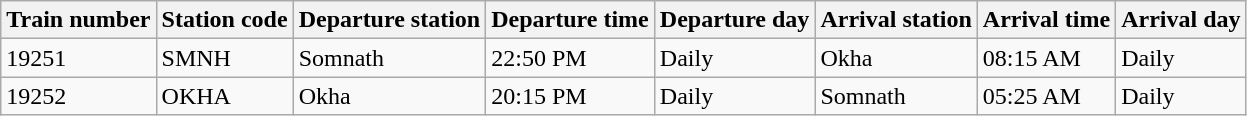<table class="wikitable">
<tr>
<th>Train number</th>
<th>Station code</th>
<th>Departure station</th>
<th>Departure time</th>
<th>Departure day</th>
<th>Arrival station</th>
<th>Arrival time</th>
<th>Arrival day</th>
</tr>
<tr>
<td>19251</td>
<td>SMNH</td>
<td>Somnath</td>
<td>22:50 PM</td>
<td>Daily</td>
<td>Okha</td>
<td>08:15 AM</td>
<td>Daily</td>
</tr>
<tr>
<td>19252</td>
<td>OKHA</td>
<td>Okha</td>
<td>20:15 PM</td>
<td>Daily</td>
<td>Somnath</td>
<td>05:25 AM</td>
<td>Daily</td>
</tr>
</table>
